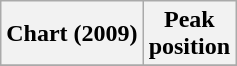<table class="wikitable sortable">
<tr>
<th>Chart (2009)</th>
<th>Peak<br>position</th>
</tr>
<tr>
</tr>
</table>
